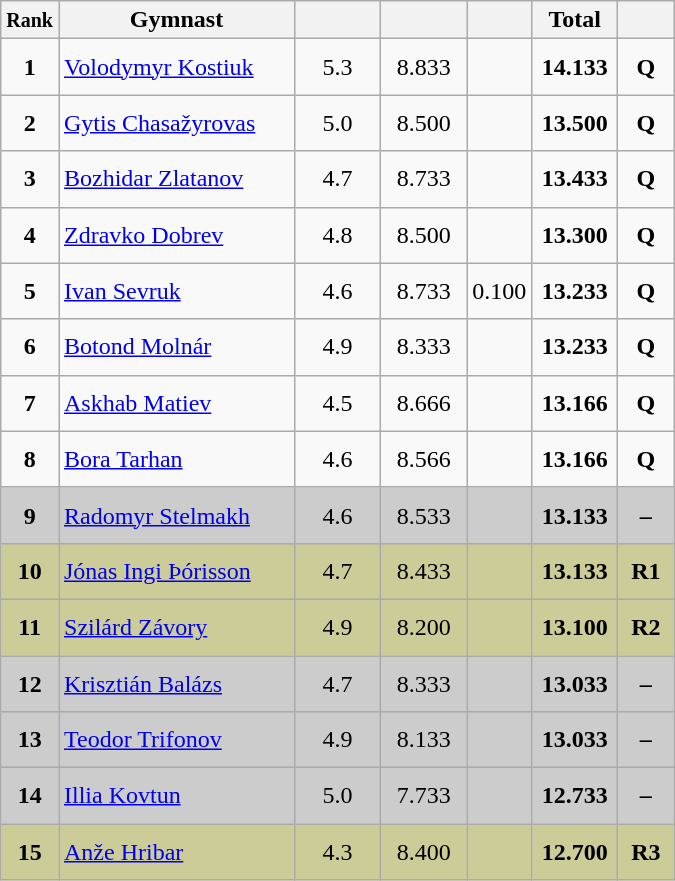<table style="text-align:center;" class="wikitable sortable">
<tr>
<th scope="col" style="width:15px;"><small>Rank</small></th>
<th scope="col" style="width:150px;">Gymnast</th>
<th scope="col" style="width:50px;"><small></small></th>
<th scope="col" style="width:50px;"><small></small></th>
<th scope="col" style="width:20px;"><small></small></th>
<th scope="col" style="width:50px;">Total</th>
<th scope="col" style="width:30px;"><small></small></th>
</tr>
<tr>
<td scope="row" style="text-align:center"><strong>1</strong></td>
<td style="height:30px; text-align:left;"> <a href='#'>Volodymyr Kostiuk</a></td>
<td>5.3</td>
<td>8.833</td>
<td></td>
<td><strong>14.133</strong></td>
<td><strong>Q</strong></td>
</tr>
<tr>
<td scope="row" style="text-align:center"><strong>2</strong></td>
<td style="height:30px; text-align:left;"> <a href='#'>Gytis Chasažyrovas</a></td>
<td>5.0</td>
<td>8.500</td>
<td></td>
<td><strong>13.500</strong></td>
<td><strong>Q</strong></td>
</tr>
<tr>
<td scope="row" style="text-align:center"><strong>3</strong></td>
<td style="height:30px; text-align:left;"> <a href='#'>Bozhidar Zlatanov</a></td>
<td>4.7</td>
<td>8.733</td>
<td></td>
<td><strong>13.433</strong></td>
<td><strong>Q</strong></td>
</tr>
<tr>
<td scope="row" style="text-align:center"><strong>4</strong></td>
<td style="height:30px; text-align:left;"> <a href='#'>Zdravko Dobrev</a></td>
<td>4.8</td>
<td>8.500</td>
<td></td>
<td><strong>13.300</strong></td>
<td><strong>Q</strong></td>
</tr>
<tr>
<td scope="row" style="text-align:center"><strong>5</strong></td>
<td style="height:30px; text-align:left;"> <a href='#'>Ivan Sevruk</a></td>
<td>4.6</td>
<td>8.733</td>
<td>0.100</td>
<td><strong>13.233</strong></td>
<td><strong>Q</strong></td>
</tr>
<tr>
<td scope="row" style="text-align:center"><strong>6</strong></td>
<td style="height:30px; text-align:left;"> <a href='#'>Botond Molnár</a></td>
<td>4.9</td>
<td>8.333</td>
<td></td>
<td><strong>13.233</strong></td>
<td><strong>Q</strong></td>
</tr>
<tr>
<td scope="row" style="text-align:center"><strong>7</strong></td>
<td style="height:30px; text-align:left;"> <a href='#'>Askhab Matiev</a></td>
<td>4.5</td>
<td>8.666</td>
<td></td>
<td><strong>13.166</strong></td>
<td><strong>Q</strong></td>
</tr>
<tr>
<td scope="row" style="text-align:center"><strong>8</strong></td>
<td style="height:30px; text-align:left;"> <a href='#'>Bora Tarhan</a></td>
<td>4.6</td>
<td>8.566</td>
<td></td>
<td><strong>13.166</strong></td>
<td><strong>Q</strong></td>
</tr>
<tr style="background:#cccccc;">
<td scope="row" style="text-align:center"><strong>9</strong></td>
<td style="height:30px; text-align:left;"> <a href='#'>Radomyr Stelmakh</a></td>
<td>4.6</td>
<td>8.533</td>
<td></td>
<td><strong>13.133</strong></td>
<td><strong>–</strong></td>
</tr>
<tr style="background:#cccc99;">
<td scope="row" style="text-align:center"><strong>10</strong></td>
<td style="height:30px; text-align:left;"> <a href='#'>Jónas Ingi Þórisson</a></td>
<td>4.7</td>
<td>8.433</td>
<td></td>
<td><strong>13.133</strong></td>
<td><strong>R1</strong></td>
</tr>
<tr style="background:#cccc99;">
<td scope="row" style="text-align:center"><strong>11</strong></td>
<td style="height:30px; text-align:left;"> <a href='#'>Szilárd Závory</a></td>
<td>4.9</td>
<td>8.200</td>
<td></td>
<td><strong>13.100</strong></td>
<td><strong>R2</strong></td>
</tr>
<tr style="background:#cccccc;">
<td scope="row" style="text-align:center"><strong>12</strong></td>
<td style="height:30px; text-align:left;"> <a href='#'>Krisztián Balázs</a></td>
<td>4.7</td>
<td>8.333</td>
<td></td>
<td><strong>13.033</strong></td>
<td><strong>–</strong></td>
</tr>
<tr style="background:#cccccc;">
<td scope="row" style="text-align:center"><strong>13</strong></td>
<td style="height:30px; text-align:left;"> <a href='#'>Teodor Trifonov</a></td>
<td>4.9</td>
<td>8.133</td>
<td></td>
<td><strong>13.033</strong></td>
<td><strong>–</strong></td>
</tr>
<tr style="background:#cccccc;">
<td scope="row" style="text-align:center"><strong>14</strong></td>
<td style="height:30px; text-align:left;"> <a href='#'>Illia Kovtun</a></td>
<td>5.0</td>
<td>7.733</td>
<td></td>
<td><strong>12.733</strong></td>
<td><strong>–</strong></td>
</tr>
<tr style="background:#cccc99;">
<td scope="row" style="text-align:center"><strong>15</strong></td>
<td style="height:30px; text-align:left;"> <a href='#'>Anže Hribar</a></td>
<td>4.3</td>
<td>8.400</td>
<td></td>
<td><strong>12.700</strong></td>
<td><strong>R3</strong></td>
</tr>
</table>
